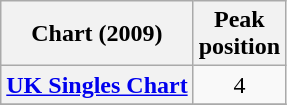<table class="wikitable plainrowheaders">
<tr>
<th>Chart (2009)</th>
<th>Peak<br>position</th>
</tr>
<tr>
<th scope="row"><a href='#'>UK Singles Chart</a></th>
<td style="text-align:center;">4</td>
</tr>
<tr>
</tr>
</table>
